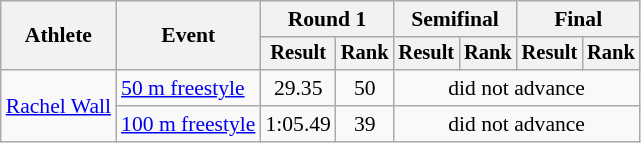<table class=wikitable style="font-size:90%">
<tr>
<th rowspan="2">Athlete</th>
<th rowspan="2">Event</th>
<th colspan="2">Round 1</th>
<th colspan="2">Semifinal</th>
<th colspan="2">Final</th>
</tr>
<tr style="font-size:95%">
<th>Result</th>
<th>Rank</th>
<th>Result</th>
<th>Rank</th>
<th>Result</th>
<th>Rank</th>
</tr>
<tr align=center>
<td align=left rowspan="2"><a href='#'>Rachel Wall</a></td>
<td align=left><a href='#'>50 m freestyle</a></td>
<td>29.35</td>
<td>50</td>
<td colspan=4>did not advance</td>
</tr>
<tr align=center>
<td align=left><a href='#'>100 m freestyle</a></td>
<td>1:05.49</td>
<td>39</td>
<td colspan=4>did not advance</td>
</tr>
</table>
